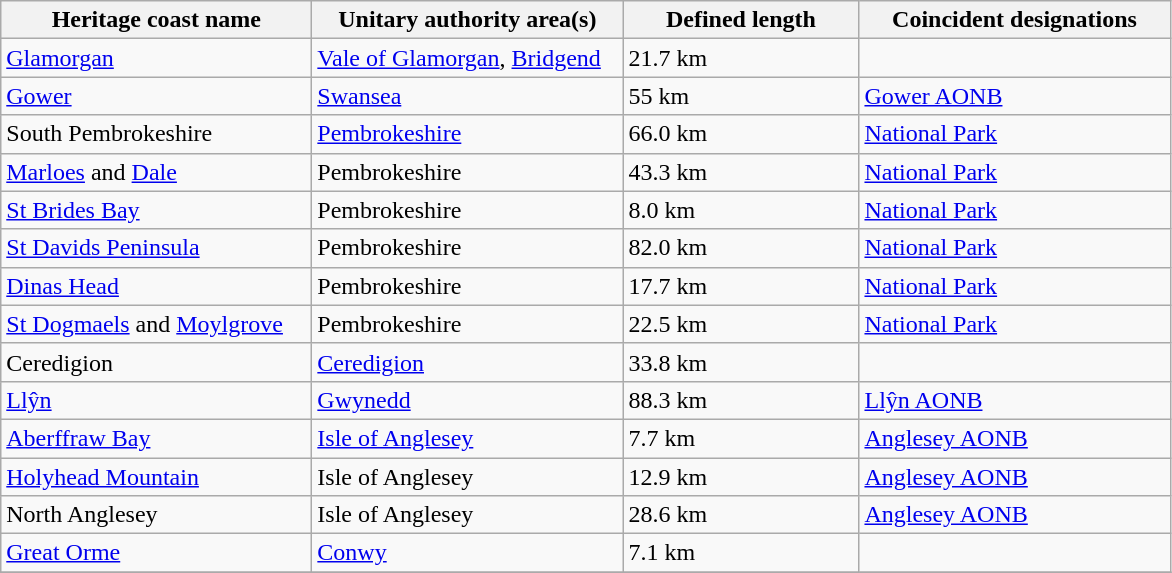<table class="wikitable">
<tr>
<th width="200pt">Heritage coast name</th>
<th width="200pt">Unitary authority area(s)</th>
<th width="150pt">Defined length</th>
<th width="200pt">Coincident designations</th>
</tr>
<tr>
<td><a href='#'>Glamorgan</a></td>
<td><a href='#'>Vale of Glamorgan</a>, <a href='#'>Bridgend</a></td>
<td>21.7 km</td>
<td></td>
</tr>
<tr>
<td><a href='#'>Gower</a></td>
<td><a href='#'>Swansea</a></td>
<td>55 km</td>
<td><a href='#'>Gower AONB</a></td>
</tr>
<tr>
<td>South Pembrokeshire</td>
<td><a href='#'>Pembrokeshire</a></td>
<td>66.0 km</td>
<td><a href='#'>National Park</a></td>
</tr>
<tr>
<td><a href='#'>Marloes</a> and <a href='#'>Dale</a></td>
<td>Pembrokeshire</td>
<td>43.3 km</td>
<td><a href='#'>National Park</a></td>
</tr>
<tr>
<td><a href='#'>St Brides Bay</a></td>
<td>Pembrokeshire</td>
<td>8.0 km</td>
<td><a href='#'>National Park</a></td>
</tr>
<tr>
<td><a href='#'>St Davids Peninsula</a></td>
<td>Pembrokeshire</td>
<td>82.0 km</td>
<td><a href='#'>National Park</a></td>
</tr>
<tr>
<td><a href='#'>Dinas Head</a></td>
<td>Pembrokeshire</td>
<td>17.7 km</td>
<td><a href='#'>National Park</a></td>
</tr>
<tr>
<td><a href='#'>St Dogmaels</a> and <a href='#'>Moylgrove</a></td>
<td>Pembrokeshire</td>
<td>22.5 km</td>
<td><a href='#'>National Park</a></td>
</tr>
<tr>
<td>Ceredigion</td>
<td><a href='#'>Ceredigion</a></td>
<td>33.8 km</td>
<td></td>
</tr>
<tr>
<td><a href='#'>Llŷn</a></td>
<td><a href='#'>Gwynedd</a></td>
<td>88.3 km</td>
<td><a href='#'>Llŷn AONB</a></td>
</tr>
<tr>
<td><a href='#'>Aberffraw Bay</a></td>
<td><a href='#'>Isle of Anglesey</a></td>
<td>7.7 km</td>
<td><a href='#'>Anglesey AONB</a></td>
</tr>
<tr>
<td><a href='#'>Holyhead Mountain</a></td>
<td>Isle of Anglesey</td>
<td>12.9 km</td>
<td><a href='#'>Anglesey AONB</a></td>
</tr>
<tr>
<td>North Anglesey</td>
<td>Isle of Anglesey</td>
<td>28.6 km</td>
<td><a href='#'>Anglesey AONB</a></td>
</tr>
<tr>
<td><a href='#'>Great Orme</a></td>
<td><a href='#'>Conwy</a></td>
<td>7.1 km</td>
<td></td>
</tr>
<tr>
</tr>
</table>
